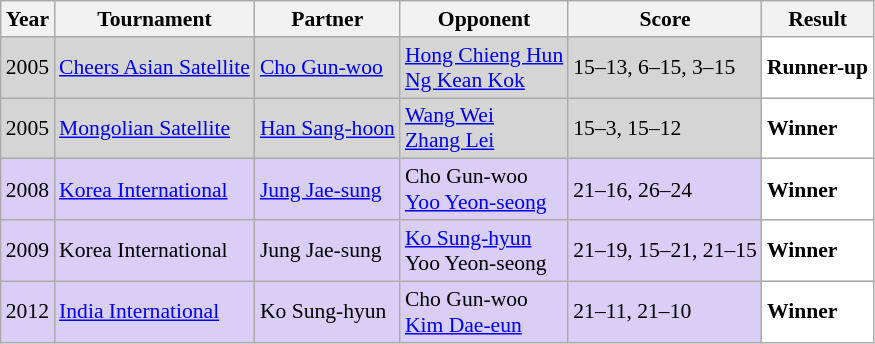<table class="sortable wikitable" style="font-size: 90%;">
<tr>
<th>Year</th>
<th>Tournament</th>
<th>Partner</th>
<th>Opponent</th>
<th>Score</th>
<th>Result</th>
</tr>
<tr style="background:#D5D5D5">
<td align="center">2005</td>
<td align="left"><a href='#'>Cheers Asian Satellite</a></td>
<td align="left"> <a href='#'>Cho Gun-woo</a></td>
<td align="left"> <a href='#'>Hong Chieng Hun</a> <br>  <a href='#'>Ng Kean Kok</a></td>
<td align="left">15–13, 6–15, 3–15</td>
<td style="text-align:left; background:white"> <strong>Runner-up</strong></td>
</tr>
<tr style="background:#D5D5D5">
<td align="center">2005</td>
<td align="left"><a href='#'>Mongolian Satellite</a></td>
<td align="left"> <a href='#'>Han Sang-hoon</a></td>
<td align="left"> <a href='#'>Wang Wei</a> <br>  <a href='#'>Zhang Lei</a></td>
<td align="left">15–3, 15–12</td>
<td style="text-align:left; background:white"> <strong>Winner</strong></td>
</tr>
<tr style="background:#D8CEF6">
<td align="center">2008</td>
<td align="left"><a href='#'>Korea International</a></td>
<td align="left"> <a href='#'>Jung Jae-sung</a></td>
<td align="left"> Cho Gun-woo <br>  <a href='#'>Yoo Yeon-seong</a></td>
<td align="left">21–16, 26–24</td>
<td style="text-align:left; background:white"> <strong>Winner</strong></td>
</tr>
<tr style="background:#D8CEF6">
<td align="center">2009</td>
<td align="left">Korea International</td>
<td align="left"> Jung Jae-sung</td>
<td align="left"> <a href='#'>Ko Sung-hyun</a> <br>  Yoo Yeon-seong</td>
<td align="left">21–19, 15–21, 21–15</td>
<td style="text-align:left; background:white"> <strong>Winner</strong></td>
</tr>
<tr style="background:#D8CEF6">
<td align="center">2012</td>
<td align="left"><a href='#'>India International</a></td>
<td align="left"> Ko Sung-hyun</td>
<td align="left"> Cho Gun-woo <br>  <a href='#'>Kim Dae-eun</a></td>
<td align="left">21–11, 21–10</td>
<td style="text-align:left; background:white"> <strong>Winner</strong></td>
</tr>
</table>
